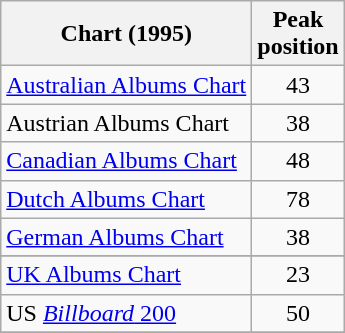<table class="wikitable sortable">
<tr>
<th>Chart (1995)</th>
<th>Peak<br>position</th>
</tr>
<tr>
<td><a href='#'>Australian Albums Chart</a></td>
<td align="center">43</td>
</tr>
<tr>
<td>Austrian Albums Chart</td>
<td align="center">38</td>
</tr>
<tr>
<td><a href='#'>Canadian Albums Chart</a></td>
<td align="center">48</td>
</tr>
<tr>
<td><a href='#'>Dutch Albums Chart</a></td>
<td align="center">78</td>
</tr>
<tr>
<td><a href='#'>German Albums Chart</a></td>
<td align="center">38</td>
</tr>
<tr>
</tr>
<tr>
<td><a href='#'>UK Albums Chart</a></td>
<td align="center">23</td>
</tr>
<tr>
<td>US <a href='#'><em>Billboard</em> 200</a></td>
<td align="center">50</td>
</tr>
<tr>
</tr>
</table>
